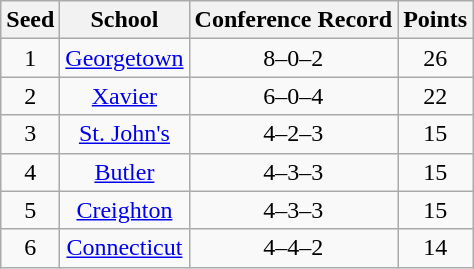<table class="wikitable" style="text-align:center">
<tr>
<th>Seed</th>
<th>School</th>
<th>Conference Record</th>
<th>Points</th>
</tr>
<tr>
<td>1</td>
<td><a href='#'>Georgetown</a></td>
<td>8–0–2</td>
<td>26</td>
</tr>
<tr>
<td>2</td>
<td><a href='#'>Xavier</a></td>
<td>6–0–4</td>
<td>22</td>
</tr>
<tr>
<td>3</td>
<td><a href='#'>St. John's</a></td>
<td>4–2–3</td>
<td>15</td>
</tr>
<tr>
<td>4</td>
<td><a href='#'>Butler</a></td>
<td>4–3–3</td>
<td>15</td>
</tr>
<tr>
<td>5</td>
<td><a href='#'>Creighton</a></td>
<td>4–3–3</td>
<td>15</td>
</tr>
<tr>
<td>6</td>
<td><a href='#'>Connecticut</a></td>
<td>4–4–2</td>
<td>14</td>
</tr>
</table>
